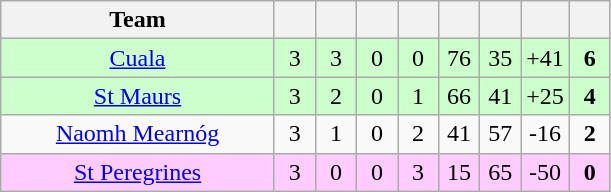<table class="wikitable" style="text-align:center">
<tr>
<th style="width:175px;">Team</th>
<th width="20"></th>
<th width="20"></th>
<th width="20"></th>
<th width="20"></th>
<th width="20"></th>
<th width="20"></th>
<th width="20"></th>
<th width="20"></th>
</tr>
<tr style="background:#cfc;">
<td><a href='#'>Cuala</a></td>
<td>3</td>
<td>3</td>
<td>0</td>
<td>0</td>
<td>76</td>
<td>35</td>
<td>+41</td>
<td><strong>6</strong></td>
</tr>
<tr style="background:#cfc;">
<td><a href='#'>St Maurs</a></td>
<td>3</td>
<td>2</td>
<td>0</td>
<td>1</td>
<td>66</td>
<td>41</td>
<td>+25</td>
<td><strong>4</strong></td>
</tr>
<tr>
<td><a href='#'>Naomh Mearnóg</a></td>
<td>3</td>
<td>1</td>
<td>0</td>
<td>2</td>
<td>41</td>
<td>57</td>
<td>-16</td>
<td><strong>2</strong></td>
</tr>
<tr style="background:#fcf;">
<td><a href='#'>St Peregrines</a></td>
<td>3</td>
<td>0</td>
<td>0</td>
<td>3</td>
<td>15</td>
<td>65</td>
<td>-50</td>
<td><strong>0</strong></td>
</tr>
</table>
